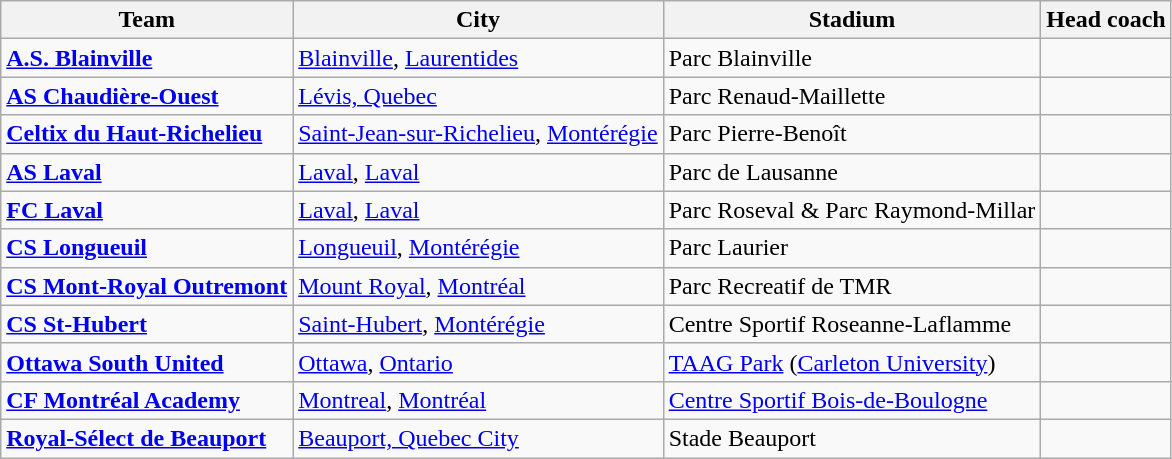<table class="wikitable" style="text-align:left">
<tr>
<th>Team</th>
<th>City</th>
<th>Stadium</th>
<th>Head coach</th>
</tr>
<tr>
<td><strong><a href='#'>A.S. Blainville</a></strong></td>
<td><a href='#'>Blainville</a>, <a href='#'>Laurentides</a></td>
<td>Parc Blainville</td>
<td></td>
</tr>
<tr>
<td><strong><a href='#'>AS Chaudière-Ouest</a></strong></td>
<td><a href='#'>Lévis, Quebec</a></td>
<td>Parc Renaud-Maillette</td>
<td></td>
</tr>
<tr>
<td><strong><a href='#'>Celtix du Haut-Richelieu</a></strong></td>
<td><a href='#'>Saint-Jean-sur-Richelieu</a>, <a href='#'>Montérégie</a></td>
<td>Parc Pierre-Benoît</td>
<td></td>
</tr>
<tr>
<td><strong><a href='#'>AS Laval</a></strong></td>
<td><a href='#'>Laval</a>, <a href='#'>Laval</a></td>
<td>Parc de Lausanne</td>
<td></td>
</tr>
<tr>
<td><strong><a href='#'>FC Laval</a></strong></td>
<td><a href='#'>Laval</a>, <a href='#'>Laval</a></td>
<td>Parc Roseval & Parc Raymond-Millar</td>
<td></td>
</tr>
<tr>
<td><strong><a href='#'>CS Longueuil</a></strong></td>
<td><a href='#'>Longueuil</a>, <a href='#'>Montérégie</a></td>
<td>Parc Laurier</td>
<td></td>
</tr>
<tr>
<td><strong><a href='#'>CS Mont-Royal Outremont</a></strong></td>
<td><a href='#'>Mount Royal</a>, <a href='#'>Montréal</a></td>
<td>Parc Recreatif de TMR</td>
<td></td>
</tr>
<tr>
<td><strong><a href='#'>CS St-Hubert</a></strong></td>
<td><a href='#'>Saint-Hubert</a>,  <a href='#'>Montérégie</a></td>
<td>Centre Sportif Roseanne-Laflamme</td>
<td></td>
</tr>
<tr>
<td><strong><a href='#'>Ottawa South United</a></strong></td>
<td><a href='#'>Ottawa</a>, <a href='#'>Ontario</a></td>
<td><a href='#'>TAAG Park</a> (<a href='#'>Carleton University</a>)</td>
<td></td>
</tr>
<tr>
<td><strong><a href='#'>CF Montréal Academy</a></strong></td>
<td><a href='#'>Montreal</a>, <a href='#'>Montréal</a></td>
<td><a href='#'>Centre Sportif Bois-de-Boulogne</a></td>
<td></td>
</tr>
<tr>
<td><strong><a href='#'>Royal-Sélect de Beauport</a></strong></td>
<td><a href='#'>Beauport, Quebec City</a></td>
<td>Stade Beauport</td>
<td></td>
</tr>
</table>
